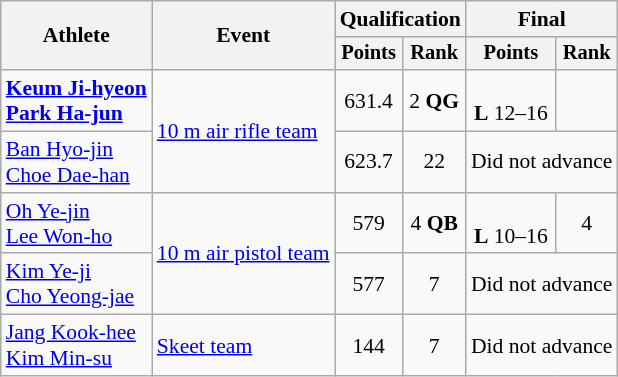<table class="wikitable" style="font-size:90%">
<tr>
<th rowspan="2">Athlete</th>
<th rowspan="2">Event</th>
<th colspan=2>Qualification</th>
<th colspan=2>Final</th>
</tr>
<tr style="font-size:95%">
<th>Points</th>
<th>Rank</th>
<th>Points</th>
<th>Rank</th>
</tr>
<tr align=center>
<td align=left><strong><a href='#'>Keum Ji-hyeon</a><br><a href='#'>Park Ha-jun</a></strong></td>
<td align=left rowspan=2><a href='#'>10 m air rifle team</a></td>
<td>631.4</td>
<td>2 <strong>QG</strong></td>
<td><br><strong>L</strong> 12–16</td>
<td></td>
</tr>
<tr align=center>
<td align= left><a href='#'>Ban Hyo-jin</a><br><a href='#'>Choe Dae-han</a></td>
<td>623.7</td>
<td>22</td>
<td colspan=2>Did not advance</td>
</tr>
<tr align=center>
<td align=left><a href='#'>Oh Ye-jin</a><br><a href='#'>Lee Won-ho</a></td>
<td align=left rowspan=2><a href='#'>10 m air pistol team</a></td>
<td>579</td>
<td>4 <strong>QB</strong></td>
<td><br><strong>L</strong> 10–16</td>
<td>4</td>
</tr>
<tr align=center>
<td align=left><a href='#'>Kim Ye-ji</a><br><a href='#'>Cho Yeong-jae</a></td>
<td>577</td>
<td>7</td>
<td colspan=2>Did not advance</td>
</tr>
<tr align=center>
<td align=left><a href='#'>Jang Kook-hee</a><br><a href='#'>Kim Min-su</a></td>
<td align=left><a href='#'>Skeet team</a></td>
<td>144</td>
<td>7</td>
<td colspan=2>Did not advance</td>
</tr>
</table>
